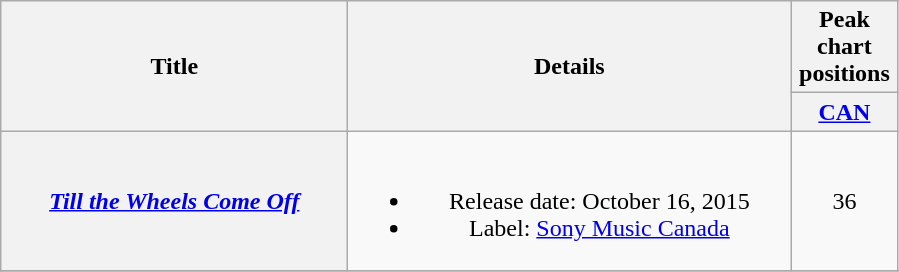<table class="wikitable plainrowheaders" style="text-align:center">
<tr>
<th style="width:14em;" rowspan="2">Title</th>
<th style="width:18em;" rowspan="2">Details</th>
<th colspan="1">Peak chart<br>positions</th>
</tr>
<tr>
<th style="width:4em;"><a href='#'>CAN</a><br></th>
</tr>
<tr>
<th scope="row"><em><a href='#'>Till the Wheels Come Off</a></em></th>
<td><br><ul><li>Release date: October 16, 2015</li><li>Label: <a href='#'>Sony Music Canada</a></li></ul></td>
<td>36</td>
</tr>
<tr>
</tr>
</table>
